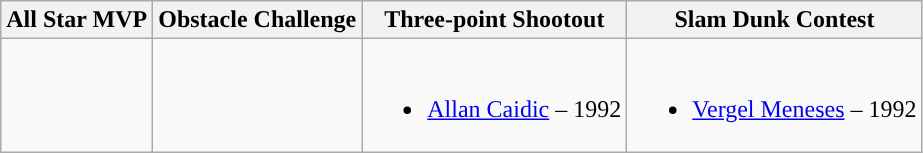<table class=wikitable>
<tr>
<th>All Star MVP</th>
<th>Obstacle Challenge</th>
<th>Three-point Shootout</th>
<th>Slam Dunk Contest</th>
</tr>
<tr>
<td valign="top"></td>
<td valign="top"></td>
<td valign="top"><br><ul><li><a href='#'>Allan Caidic</a> – 1992</li></ul></td>
<td valign="top"><br><ul><li><a href='#'>Vergel Meneses</a> – 1992</li></ul></td>
</tr>
</table>
